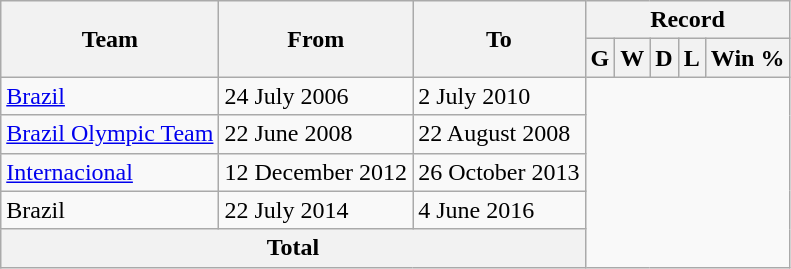<table class="wikitable" style="text-align:center">
<tr>
<th rowspan="2">Team</th>
<th rowspan="2">From</th>
<th rowspan="2">To</th>
<th colspan="5">Record</th>
</tr>
<tr>
<th>G</th>
<th>W</th>
<th>D</th>
<th>L</th>
<th>Win %</th>
</tr>
<tr>
<td align=left><a href='#'>Brazil</a></td>
<td align=left>24 July 2006</td>
<td align=left>2 July 2010<br></td>
</tr>
<tr>
<td align=left><a href='#'>Brazil Olympic Team</a></td>
<td align=left>22 June 2008</td>
<td align=left>22 August 2008<br></td>
</tr>
<tr>
<td align=left><a href='#'>Internacional</a></td>
<td align=left>12 December 2012</td>
<td align=left>26 October 2013<br></td>
</tr>
<tr>
<td align=left>Brazil</td>
<td align=left>22 July 2014</td>
<td align=left>4 June 2016<br></td>
</tr>
<tr>
<th colspan="3">Total<br></th>
</tr>
</table>
